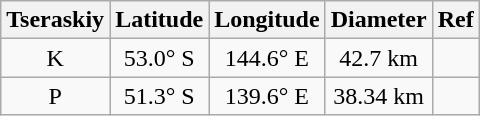<table class="wikitable" style="text-align: center;">
<tr>
<th>Tseraskiy</th>
<th>Latitude</th>
<th>Longitude</th>
<th>Diameter</th>
<th>Ref</th>
</tr>
<tr>
<td>K</td>
<td>53.0° S</td>
<td>144.6° E</td>
<td>42.7 km</td>
<td></td>
</tr>
<tr>
<td>P</td>
<td>51.3° S</td>
<td>139.6° E</td>
<td>38.34 km</td>
<td></td>
</tr>
</table>
